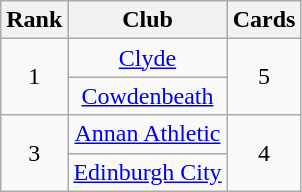<table class="wikitable" style="text-align:center">
<tr>
<th>Rank</th>
<th>Club</th>
<th>Cards</th>
</tr>
<tr>
<td rowspan="2">1</td>
<td><a href='#'>Clyde</a></td>
<td rowspan="2">5</td>
</tr>
<tr>
<td><a href='#'>Cowdenbeath</a></td>
</tr>
<tr>
<td rowspan="2">3</td>
<td><a href='#'>Annan Athletic</a></td>
<td rowspan="2">4</td>
</tr>
<tr>
<td><a href='#'>Edinburgh City</a></td>
</tr>
</table>
